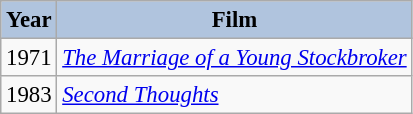<table class="wikitable" style="font-size:95%;">
<tr>
<th style="background:#B0C4DE;">Year</th>
<th style="background:#B0C4DE;">Film</th>
</tr>
<tr>
<td>1971</td>
<td><em><a href='#'>The Marriage of a Young Stockbroker</a></em></td>
</tr>
<tr>
<td>1983</td>
<td><em><a href='#'>Second Thoughts</a></em></td>
</tr>
</table>
